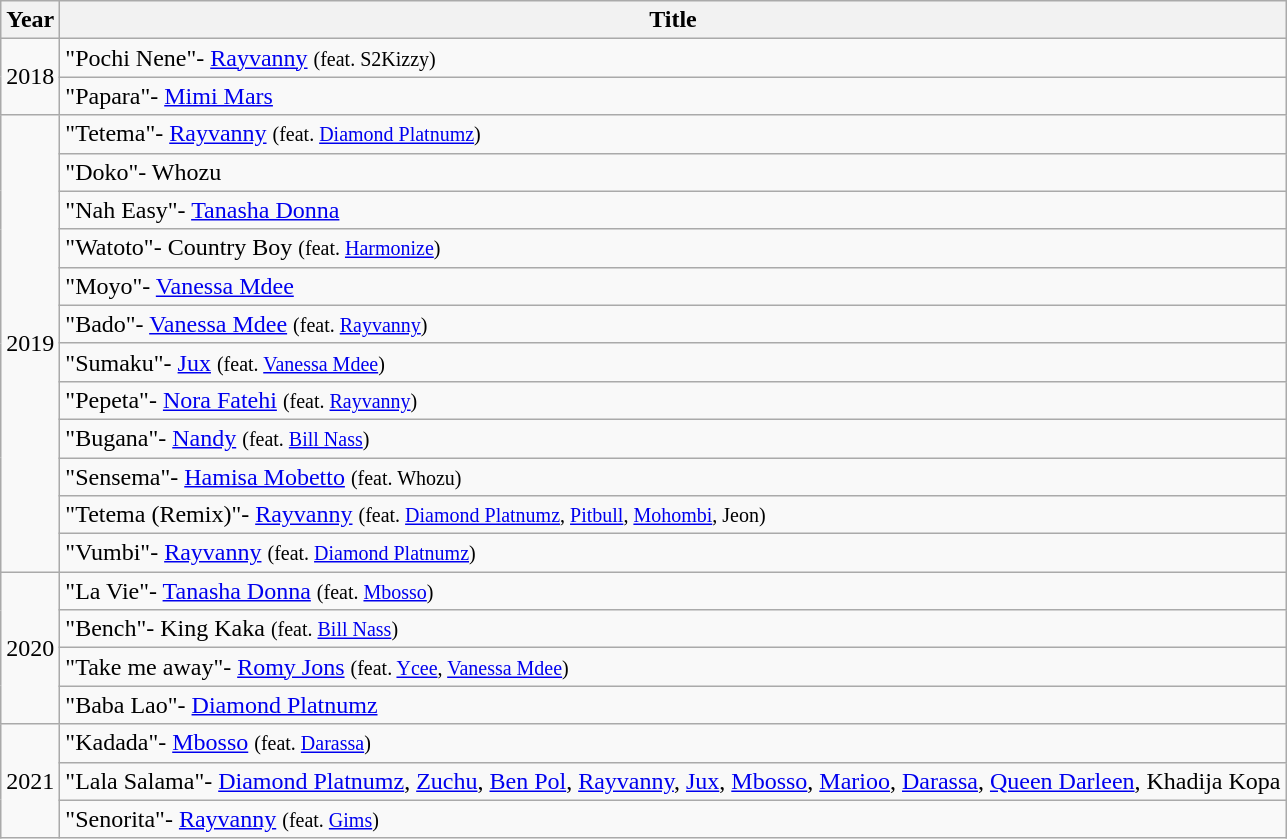<table class="wikitable sortable">
<tr>
<th>Year</th>
<th>Title</th>
</tr>
<tr>
<td rowspan="2">2018</td>
<td>"Pochi Nene"- <a href='#'>Rayvanny</a> <small>(feat. S2Kizzy)</small></td>
</tr>
<tr>
<td>"Papara"- <a href='#'>Mimi Mars</a></td>
</tr>
<tr>
<td rowspan="12">2019</td>
<td>"Tetema"- <a href='#'>Rayvanny</a> <small>(feat. <a href='#'>Diamond Platnumz</a>)</small></td>
</tr>
<tr>
<td>"Doko"- Whozu</td>
</tr>
<tr>
<td>"Nah Easy"- <a href='#'>Tanasha Donna</a></td>
</tr>
<tr>
<td>"Watoto"- Country Boy <small>(feat. <a href='#'>Harmonize</a>)</small></td>
</tr>
<tr>
<td>"Moyo"- <a href='#'>Vanessa Mdee</a></td>
</tr>
<tr>
<td>"Bado"- <a href='#'>Vanessa Mdee</a> <small>(feat. <a href='#'>Rayvanny</a>)</small></td>
</tr>
<tr>
<td>"Sumaku"- <a href='#'>Jux</a> <small>(feat. <a href='#'>Vanessa Mdee</a>)</small></td>
</tr>
<tr>
<td>"Pepeta"- <a href='#'>Nora Fatehi</a> <small>(feat. <a href='#'>Rayvanny</a>)</small></td>
</tr>
<tr>
<td>"Bugana"- <a href='#'>Nandy</a> <small>(feat. <a href='#'>Bill Nass</a>)</small></td>
</tr>
<tr>
<td>"Sensema"- <a href='#'>Hamisa Mobetto</a> <small>(feat. Whozu)</small></td>
</tr>
<tr>
<td>"Tetema (Remix)"- <a href='#'>Rayvanny</a> <small>(feat. <a href='#'>Diamond Platnumz</a>, <a href='#'>Pitbull</a>, <a href='#'>Mohombi</a>, Jeon)</small></td>
</tr>
<tr>
<td>"Vumbi"- <a href='#'>Rayvanny</a> <small>(feat. <a href='#'>Diamond Platnumz</a>)</small></td>
</tr>
<tr>
<td rowspan="4">2020</td>
<td>"La Vie"- <a href='#'>Tanasha Donna</a> <small>(feat. <a href='#'>Mbosso</a>)</small></td>
</tr>
<tr>
<td>"Bench"- King Kaka <small>(feat. <a href='#'>Bill Nass</a>)</small></td>
</tr>
<tr>
<td>"Take me away"- <a href='#'>Romy Jons</a> <small>(feat. <a href='#'>Ycee</a>, <a href='#'>Vanessa Mdee</a>)</small></td>
</tr>
<tr>
<td>"Baba Lao"- <a href='#'>Diamond Platnumz</a></td>
</tr>
<tr>
<td rowspan="3">2021</td>
<td>"Kadada"- <a href='#'>Mbosso</a> <small>(feat. <a href='#'>Darassa</a>)</small></td>
</tr>
<tr>
<td>"Lala Salama"- <a href='#'>Diamond Platnumz</a>, <a href='#'>Zuchu</a>, <a href='#'>Ben Pol</a>, <a href='#'>Rayvanny</a>, <a href='#'>Jux</a>, <a href='#'>Mbosso</a>, <a href='#'>Marioo</a>, <a href='#'>Darassa</a>, <a href='#'>Queen Darleen</a>, Khadija Kopa</td>
</tr>
<tr>
<td>"Senorita"- <a href='#'>Rayvanny</a> <small>(feat. <a href='#'>Gims</a>)</small></td>
</tr>
</table>
